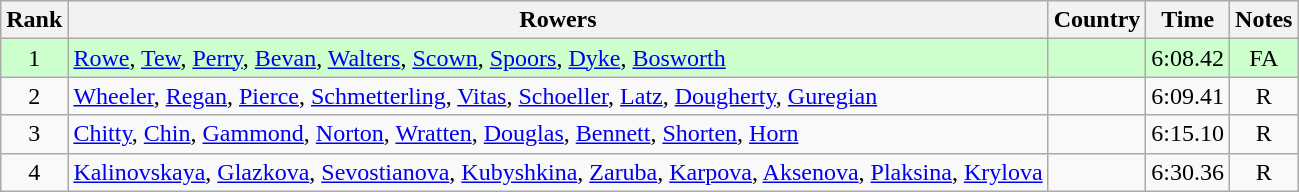<table class="wikitable" style="text-align:center">
<tr>
<th>Rank</th>
<th>Rowers</th>
<th>Country</th>
<th>Time</th>
<th>Notes</th>
</tr>
<tr bgcolor=ccffcc>
<td>1</td>
<td align="left"><a href='#'>Rowe</a>, <a href='#'>Tew</a>, <a href='#'>Perry</a>, <a href='#'>Bevan</a>, <a href='#'>Walters</a>, <a href='#'>Scown</a>, <a href='#'>Spoors</a>, <a href='#'>Dyke</a>, <a href='#'>Bosworth</a></td>
<td align="left"></td>
<td>6:08.42</td>
<td>FA</td>
</tr>
<tr>
<td>2</td>
<td align="left"><a href='#'>Wheeler</a>, <a href='#'>Regan</a>, <a href='#'>Pierce</a>, <a href='#'>Schmetterling</a>, <a href='#'>Vitas</a>, <a href='#'>Schoeller</a>, <a href='#'>Latz</a>, <a href='#'>Dougherty</a>, <a href='#'>Guregian</a></td>
<td align="left"></td>
<td>6:09.41</td>
<td>R</td>
</tr>
<tr>
<td>3</td>
<td align="left"><a href='#'>Chitty</a>, <a href='#'>Chin</a>, <a href='#'>Gammond</a>, <a href='#'>Norton</a>, <a href='#'>Wratten</a>, <a href='#'>Douglas</a>, <a href='#'>Bennett</a>, <a href='#'>Shorten</a>, <a href='#'>Horn</a></td>
<td align="left"></td>
<td>6:15.10</td>
<td>R</td>
</tr>
<tr>
<td>4</td>
<td align="left"><a href='#'>Kalinovskaya</a>, <a href='#'>Glazkova</a>, <a href='#'>Sevostianova</a>, <a href='#'>Kubyshkina</a>, <a href='#'>Zaruba</a>, <a href='#'>Karpova</a>, <a href='#'>Aksenova</a>, <a href='#'>Plaksina</a>, <a href='#'>Krylova</a></td>
<td align="left"></td>
<td>6:30.36</td>
<td>R</td>
</tr>
</table>
